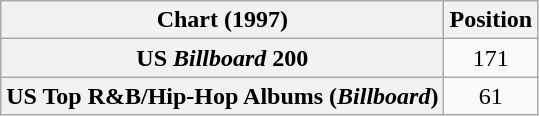<table class="wikitable sortable plainrowheaders" style="text-align:center">
<tr>
<th scope="col">Chart (1997)</th>
<th scope="col">Position</th>
</tr>
<tr>
<th scope="row">US <em>Billboard</em> 200</th>
<td>171</td>
</tr>
<tr>
<th scope="row">US Top R&B/Hip-Hop Albums (<em>Billboard</em>)</th>
<td>61</td>
</tr>
</table>
